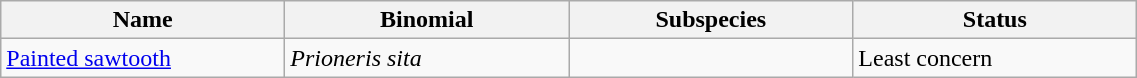<table width=60% class="wikitable">
<tr>
<th width=20%>Name</th>
<th width=20%>Binomial</th>
<th width=20%>Subspecies</th>
<th width=20%>Status</th>
</tr>
<tr>
<td><a href='#'>Painted sawtooth</a><br></td>
<td><em>Prioneris sita</em></td>
<td></td>
<td>Least concern</td>
</tr>
</table>
